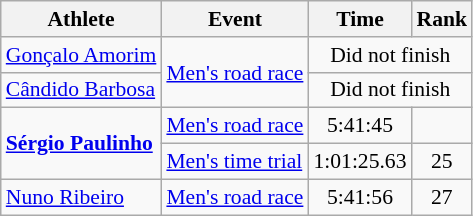<table class=wikitable style="font-size:90%">
<tr>
<th>Athlete</th>
<th>Event</th>
<th>Time</th>
<th>Rank</th>
</tr>
<tr align=center>
<td align=left><a href='#'>Gonçalo Amorim</a></td>
<td align=left rowspan=2><a href='#'>Men's road race</a></td>
<td colspan=2>Did not finish</td>
</tr>
<tr align=center>
<td align=left><a href='#'>Cândido Barbosa</a></td>
<td colspan=2>Did not finish</td>
</tr>
<tr align=center>
<td align=left rowspan=2><strong><a href='#'>Sérgio Paulinho</a></strong></td>
<td align=left><a href='#'>Men's road race</a></td>
<td>5:41:45</td>
<td></td>
</tr>
<tr align=center>
<td align=left><a href='#'>Men's time trial</a></td>
<td>1:01:25.63</td>
<td>25</td>
</tr>
<tr align=center>
<td align=left><a href='#'>Nuno Ribeiro</a></td>
<td align=left><a href='#'>Men's road race</a></td>
<td>5:41:56</td>
<td>27</td>
</tr>
</table>
